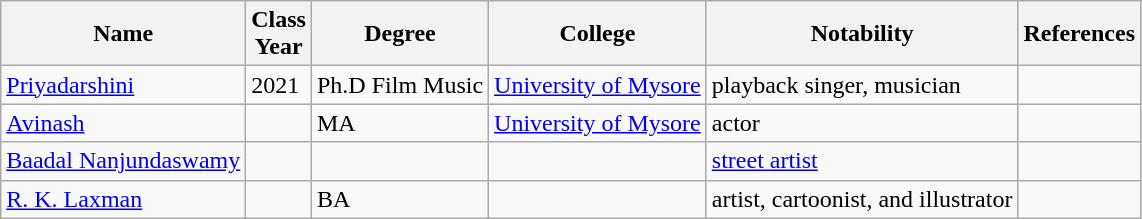<table class="wikitable">
<tr>
<th>Name</th>
<th>Class<br>Year</th>
<th>Degree</th>
<th>College</th>
<th>Notability</th>
<th>References</th>
</tr>
<tr>
<td><a href='#'>Priyadarshini</a></td>
<td>2021</td>
<td>Ph.D Film Music</td>
<td><a href='#'>University of Mysore</a></td>
<td>playback singer, musician</td>
<td></td>
</tr>
<tr>
<td><a href='#'>Avinash</a></td>
<td></td>
<td>MA</td>
<td><a href='#'>University of Mysore</a></td>
<td>actor</td>
<td></td>
</tr>
<tr>
<td><a href='#'>Baadal Nanjundaswamy</a></td>
<td></td>
<td></td>
<td></td>
<td><a href='#'>street artist</a></td>
<td></td>
</tr>
<tr>
<td><a href='#'>R. K. Laxman</a></td>
<td></td>
<td>BA</td>
<td></td>
<td>artist, cartoonist, and illustrator</td>
<td></td>
</tr>
</table>
